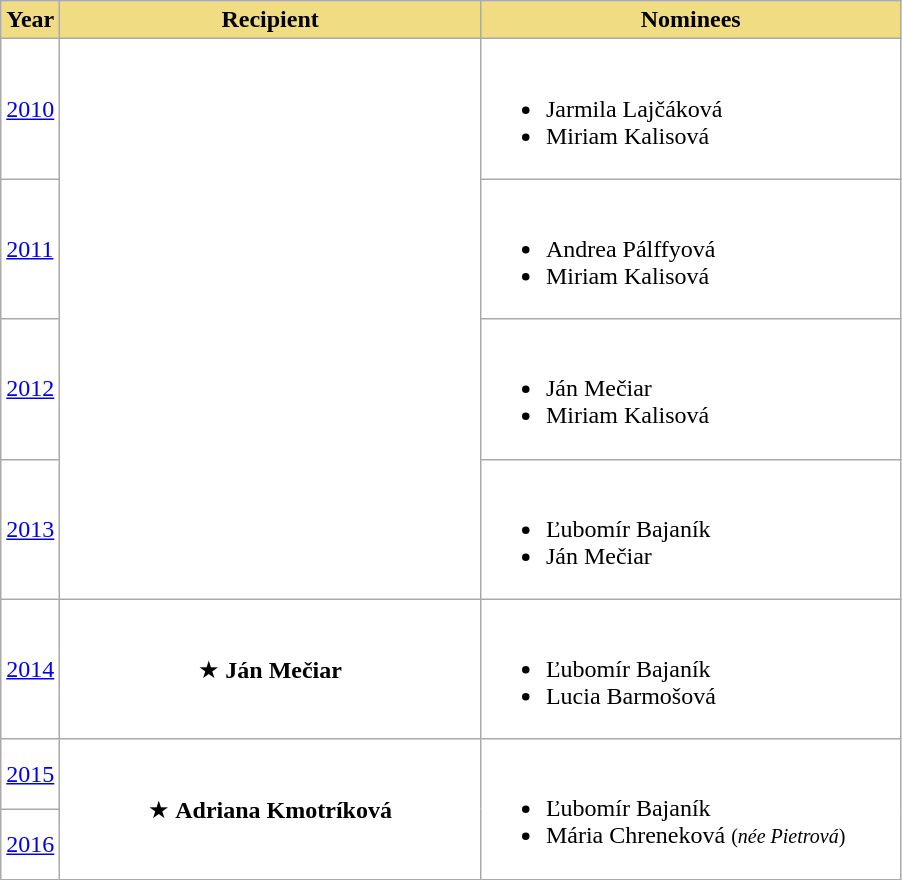<table class=wikitable sortable style="background:white">
<tr>
<th style=background:#F0DC82>Year</th>
<th style=background:#F0DC82 width=273>Recipient</th>
<th style=background:#F0DC82 width=273>Nominees</th>
</tr>
<tr>
<td><a href='#'>2010</a></td>
<td align=center rowspan=4></td>
<td><br><ul><li>Jarmila Lajčáková</li><li>Miriam Kalisová</li></ul></td>
</tr>
<tr>
<td><a href='#'>2011</a></td>
<td><br><ul><li>Andrea Pálffyová</li><li>Miriam Kalisová</li></ul></td>
</tr>
<tr>
<td><a href='#'>2012</a></td>
<td><br><ul><li>Ján Mečiar</li><li>Miriam Kalisová</li></ul></td>
</tr>
<tr>
<td><a href='#'>2013</a></td>
<td><br><ul><li>Ľubomír Bajaník</li><li>Ján Mečiar</li></ul></td>
</tr>
<tr>
<td><a href='#'>2014</a></td>
<td align=center>★ <strong>Ján Mečiar</strong></td>
<td><br><ul><li>Ľubomír Bajaník</li><li>Lucia Barmošová</li></ul></td>
</tr>
<tr>
<td><a href='#'>2015</a></td>
<td rowspan=2 align=center>★ <strong>Adriana Kmotríková</strong> <br></td>
<td rowspan=2><br><ul><li>Ľubomír Bajaník</li><li>Mária Chreneková <small>(<em>née Pietrová</em>)</small></li></ul></td>
</tr>
<tr>
<td><a href='#'>2016</a></td>
</tr>
</table>
